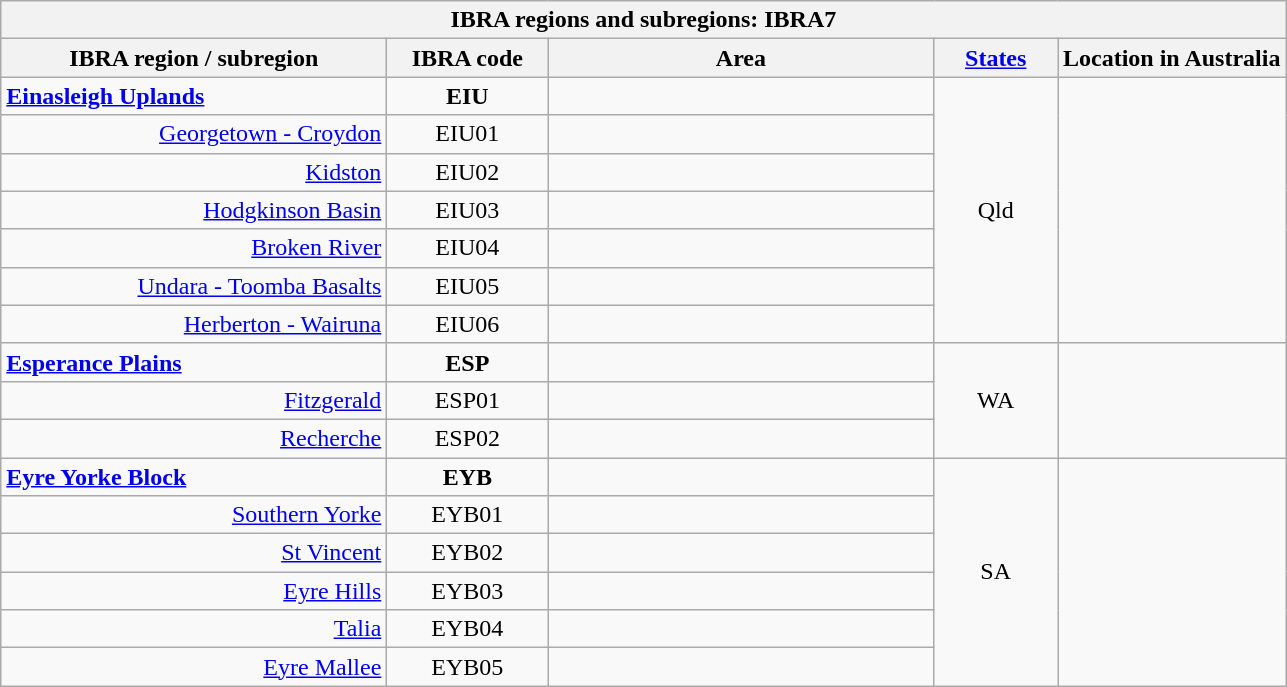<table class="wikitable sortable">
<tr>
<th rowwidth=100px colspan=5>IBRA regions and subregions: IBRA7</th>
</tr>
<tr>
<th scope="col" style="width:250px;">IBRA region / subregion</th>
<th scope="col" style="width:100px;">IBRA code</th>
<th scope="col" style="width:250px;">Area</th>
<th scope="col" style="width:75px;"><a href='#'>States</a></th>
<th>Location in Australia</th>
</tr>
<tr>
<td><strong><a href='#'>Einasleigh Uplands</a></strong></td>
<td style="text-align:center;"><strong>EIU</strong></td>
<td align="right"><strong></strong></td>
<td style="text-align:center;" rowspan="7">Qld</td>
<td style="text-align:center;" rowspan="7"></td>
</tr>
<tr>
<td align="right"><a href='#'>Georgetown - Croydon</a></td>
<td style="text-align:center;">EIU01</td>
<td align="right"></td>
</tr>
<tr>
<td align="right"><a href='#'>Kidston</a></td>
<td style="text-align:center;">EIU02</td>
<td align="right"></td>
</tr>
<tr>
<td align="right"><a href='#'>Hodgkinson Basin</a></td>
<td style="text-align:center;">EIU03</td>
<td align="right"></td>
</tr>
<tr>
<td align="right"><a href='#'>Broken River</a></td>
<td style="text-align:center;">EIU04</td>
<td align="right"></td>
</tr>
<tr>
<td align="right"><a href='#'>Undara - Toomba Basalts</a></td>
<td style="text-align:center;">EIU05</td>
<td align="right"></td>
</tr>
<tr>
<td align="right"><a href='#'>Herberton - Wairuna</a></td>
<td style="text-align:center;">EIU06</td>
<td align="right"></td>
</tr>
<tr>
<td><strong><a href='#'>Esperance Plains</a></strong></td>
<td style="text-align:center;"><strong>ESP</strong></td>
<td align="right"><strong></strong></td>
<td style="text-align:center;" rowspan="3">WA</td>
<td style="text-align:center;" rowspan="3"></td>
</tr>
<tr>
<td align="right"><a href='#'>Fitzgerald</a></td>
<td style="text-align:center;">ESP01</td>
<td align="right"></td>
</tr>
<tr>
<td align="right"><a href='#'>Recherche</a></td>
<td style="text-align:center;">ESP02</td>
<td align="right"></td>
</tr>
<tr>
<td><strong><a href='#'>Eyre Yorke Block</a></strong></td>
<td style="text-align:center;"><strong>EYB</strong></td>
<td align="right"><strong></strong></td>
<td style="text-align:center;" rowspan="6">SA</td>
<td style="text-align:center;" rowspan="6"></td>
</tr>
<tr>
<td align="right"><a href='#'>Southern Yorke</a></td>
<td style="text-align:center;">EYB01</td>
<td align="right"></td>
</tr>
<tr>
<td align="right"><a href='#'>St Vincent</a></td>
<td style="text-align:center;">EYB02</td>
<td align="right"></td>
</tr>
<tr>
<td align="right"><a href='#'>Eyre Hills</a></td>
<td style="text-align:center;">EYB03</td>
<td align="right"></td>
</tr>
<tr>
<td align="right"><a href='#'>Talia</a></td>
<td style="text-align:center;">EYB04</td>
<td align="right"></td>
</tr>
<tr>
<td align="right"><a href='#'>Eyre Mallee</a></td>
<td style="text-align:center;">EYB05</td>
<td align="right"></td>
</tr>
</table>
